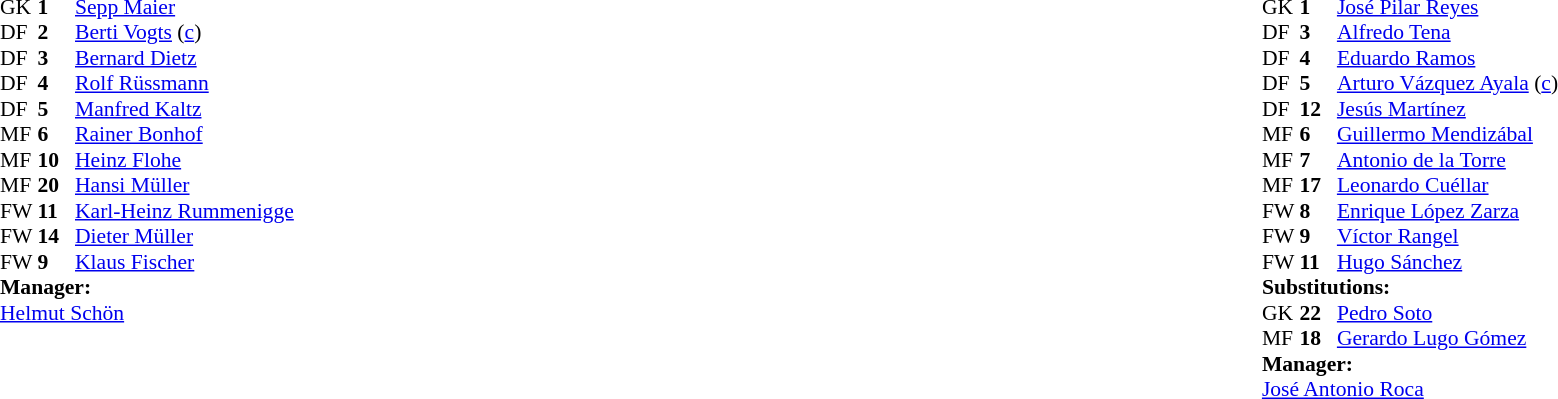<table width="100%">
<tr>
<td valign="top" width="50%"><br><table width="100%">
<tr>
<td valign="top" width="50%"><br><table style="font-size: 90%" cellspacing="0" cellpadding="0">
<tr>
<th width="25"></th>
<th width="25"></th>
</tr>
<tr>
<td>GK</td>
<td><strong>1</strong></td>
<td><a href='#'>Sepp Maier</a></td>
</tr>
<tr>
<td>DF</td>
<td><strong>2</strong></td>
<td><a href='#'>Berti Vogts</a> (<a href='#'>c</a>)</td>
</tr>
<tr>
<td>DF</td>
<td><strong>3</strong></td>
<td><a href='#'>Bernard Dietz</a></td>
</tr>
<tr>
<td>DF</td>
<td><strong>4</strong></td>
<td><a href='#'>Rolf Rüssmann</a></td>
</tr>
<tr>
<td>DF</td>
<td><strong>5</strong></td>
<td><a href='#'>Manfred Kaltz</a></td>
</tr>
<tr>
<td>MF</td>
<td><strong>6</strong></td>
<td><a href='#'>Rainer Bonhof</a></td>
<td></td>
</tr>
<tr>
<td>MF</td>
<td><strong>10</strong></td>
<td><a href='#'>Heinz Flohe</a></td>
</tr>
<tr>
<td>MF</td>
<td><strong>20</strong></td>
<td><a href='#'>Hansi Müller</a></td>
</tr>
<tr>
<td>FW</td>
<td><strong>11</strong></td>
<td><a href='#'>Karl-Heinz Rummenigge</a></td>
</tr>
<tr>
<td>FW</td>
<td><strong>14</strong></td>
<td><a href='#'>Dieter Müller</a></td>
</tr>
<tr>
<td>FW</td>
<td><strong>9</strong></td>
<td><a href='#'>Klaus Fischer</a></td>
</tr>
<tr>
<td colspan=3><strong>Manager:</strong></td>
</tr>
<tr>
<td colspan=3><a href='#'>Helmut Schön</a></td>
</tr>
</table>
</td>
<td valign="top" width="50%"><br><table style="font-size: 90%" cellspacing="0" cellpadding="0" align="center">
<tr>
<th width=25></th>
<th width=25></th>
</tr>
<tr>
<td>GK</td>
<td><strong>1</strong></td>
<td><a href='#'>José Pilar Reyes</a></td>
<td></td>
<td></td>
</tr>
<tr>
<td>DF</td>
<td><strong>3</strong></td>
<td><a href='#'>Alfredo Tena</a></td>
</tr>
<tr>
<td>DF</td>
<td><strong>4</strong></td>
<td><a href='#'>Eduardo Ramos</a></td>
</tr>
<tr>
<td>DF</td>
<td><strong>5</strong></td>
<td><a href='#'>Arturo Vázquez Ayala</a> (<a href='#'>c</a>)</td>
<td></td>
</tr>
<tr>
<td>DF</td>
<td><strong>12</strong></td>
<td><a href='#'>Jesús Martínez</a></td>
</tr>
<tr>
<td>MF</td>
<td><strong>6</strong></td>
<td><a href='#'>Guillermo Mendizábal</a></td>
</tr>
<tr>
<td>MF</td>
<td><strong>7</strong></td>
<td><a href='#'>Antonio de la Torre</a></td>
</tr>
<tr>
<td>MF</td>
<td><strong>17</strong></td>
<td><a href='#'>Leonardo Cuéllar</a></td>
</tr>
<tr>
<td>FW</td>
<td><strong>8</strong></td>
<td><a href='#'>Enrique López Zarza</a></td>
<td></td>
<td></td>
</tr>
<tr>
<td>FW</td>
<td><strong>9</strong></td>
<td><a href='#'>Víctor Rangel</a></td>
</tr>
<tr>
<td>FW</td>
<td><strong>11</strong></td>
<td><a href='#'>Hugo Sánchez</a></td>
</tr>
<tr>
<td colspan=3><strong>Substitutions:</strong></td>
</tr>
<tr>
<td>GK</td>
<td><strong>22</strong></td>
<td><a href='#'>Pedro Soto</a></td>
<td></td>
<td></td>
</tr>
<tr>
<td>MF</td>
<td><strong>18</strong></td>
<td><a href='#'>Gerardo Lugo Gómez</a></td>
<td></td>
<td></td>
</tr>
<tr>
<td colspan=3><strong>Manager:</strong></td>
</tr>
<tr>
<td colspan=4><a href='#'>José Antonio Roca</a></td>
</tr>
</table>
</td>
</tr>
</table>
</td>
</tr>
<tr>
</tr>
</table>
